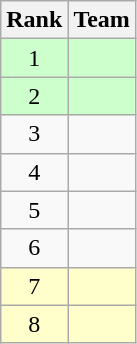<table class=wikitable style="text-align: center;">
<tr>
<th>Rank</th>
<th>Team</th>
</tr>
<tr style="background: #CCFFCC;">
<td>1</td>
<td style="text-align: left;"><strong></strong></td>
</tr>
<tr style="background: #CCFFCC;">
<td>2</td>
<td style="text-align: left;"><strong></strong></td>
</tr>
<tr>
<td>3</td>
<td style="text-align: left;"></td>
</tr>
<tr>
<td>4</td>
<td style="text-align: left;"></td>
</tr>
<tr>
<td>5</td>
<td style="text-align: left;"></td>
</tr>
<tr>
<td>6</td>
<td style="text-align: left;"></td>
</tr>
<tr style="background: #FFFFCC;">
<td>7</td>
<td style="text-align: left;"></td>
</tr>
<tr style="background: #FFFFCC;">
<td>8</td>
<td style="text-align: left;"></td>
</tr>
</table>
